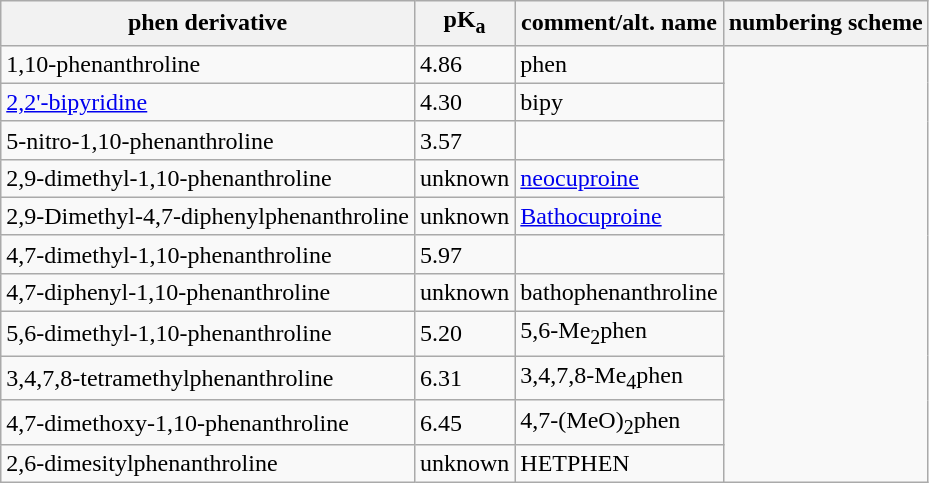<table class = "wikitable">
<tr>
<th>phen derivative</th>
<th>pK<sub>a</sub></th>
<th>comment/alt. name</th>
<th>numbering scheme</th>
</tr>
<tr>
<td>1,10-phenanthroline</td>
<td>4.86</td>
<td>phen</td>
<td rowspan="11"></td>
</tr>
<tr>
<td><a href='#'>2,2'-bipyridine</a></td>
<td>4.30</td>
<td>bipy</td>
</tr>
<tr>
<td>5-nitro-1,10-phenanthroline</td>
<td>3.57</td>
</tr>
<tr>
<td>2,9-dimethyl-1,10-phenanthroline</td>
<td>unknown</td>
<td><a href='#'>neocuproine</a></td>
</tr>
<tr>
<td>2,9-Dimethyl-4,7-diphenylphenanthroline</td>
<td>unknown</td>
<td><a href='#'>Bathocuproine</a></td>
</tr>
<tr>
<td>4,7-dimethyl-1,10-phenanthroline</td>
<td>5.97</td>
</tr>
<tr>
<td>4,7-diphenyl-1,10-phenanthroline</td>
<td>unknown</td>
<td>bathophenanthroline</td>
</tr>
<tr>
<td>5,6-dimethyl-1,10-phenanthroline</td>
<td>5.20</td>
<td>5,6-Me<sub>2</sub>phen</td>
</tr>
<tr>
<td>3,4,7,8-tetramethylphenanthroline</td>
<td>6.31</td>
<td>3,4,7,8-Me<sub>4</sub>phen</td>
</tr>
<tr>
<td>4,7-dimethoxy-1,10-phenanthroline</td>
<td>6.45</td>
<td>4,7-(MeO)<sub>2</sub>phen</td>
</tr>
<tr>
<td>2,6-dimesitylphenanthroline</td>
<td>unknown</td>
<td>HETPHEN</td>
</tr>
</table>
